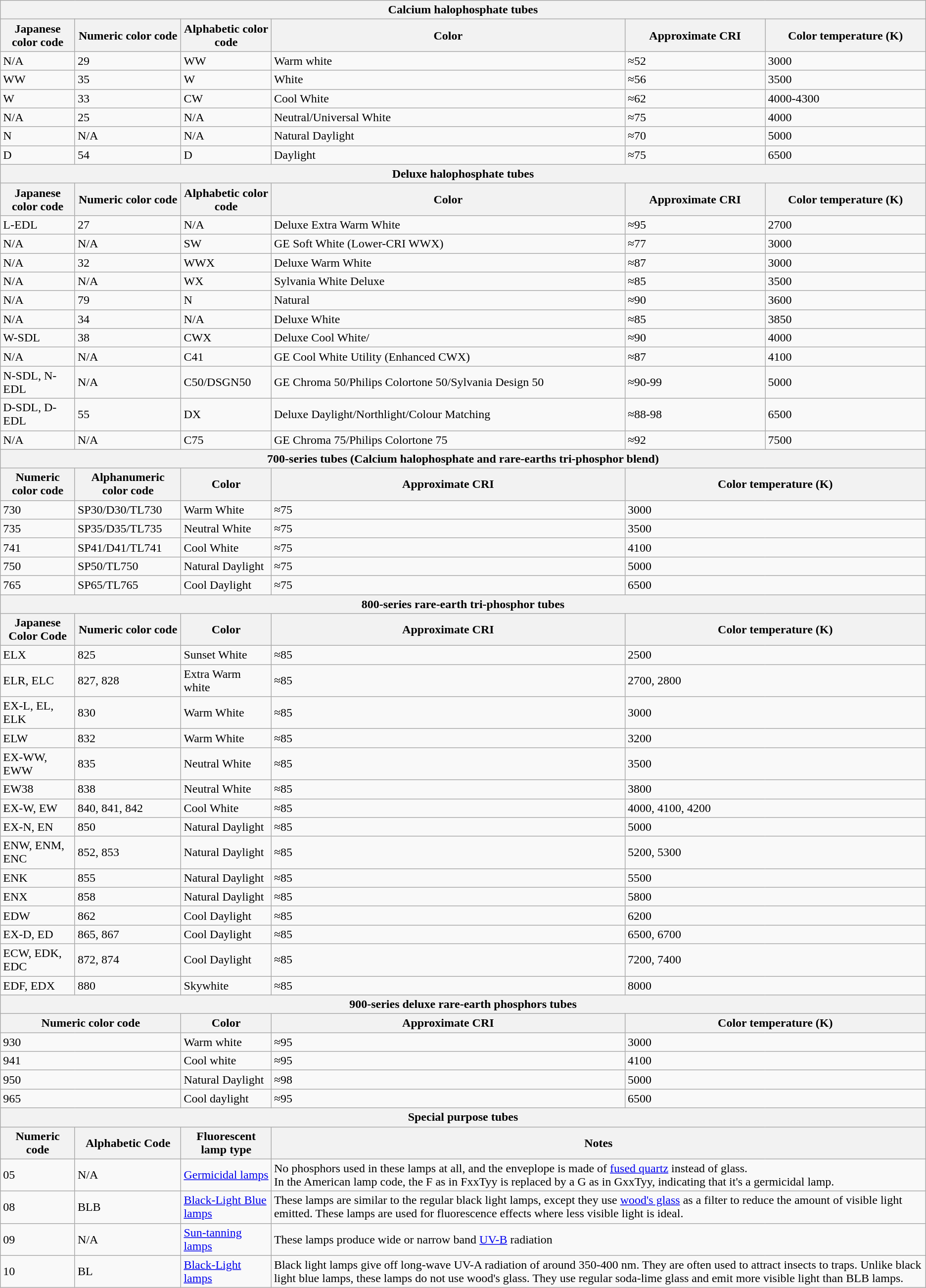<table class="wikitable">
<tr>
<th colspan="6">Calcium halophosphate tubes</th>
</tr>
<tr>
<th>Japanese color code</th>
<th>Numeric color code</th>
<th>Alphabetic color code</th>
<th>Color</th>
<th>Approximate CRI</th>
<th>Color temperature (K)</th>
</tr>
<tr>
<td>N/A</td>
<td>29</td>
<td>WW</td>
<td>Warm white</td>
<td>≈52</td>
<td>3000</td>
</tr>
<tr>
<td>WW</td>
<td>35</td>
<td>W</td>
<td>White</td>
<td>≈56</td>
<td>3500</td>
</tr>
<tr>
<td>W</td>
<td>33</td>
<td>CW</td>
<td>Cool White</td>
<td>≈62</td>
<td>4000-4300</td>
</tr>
<tr>
<td>N/A</td>
<td>25</td>
<td>N/A</td>
<td>Neutral/Universal White</td>
<td>≈75</td>
<td>4000</td>
</tr>
<tr>
<td>N</td>
<td>N/A</td>
<td>N/A</td>
<td>Natural Daylight</td>
<td>≈70</td>
<td>5000</td>
</tr>
<tr>
<td>D</td>
<td>54</td>
<td>D</td>
<td>Daylight</td>
<td>≈75</td>
<td>6500</td>
</tr>
<tr>
<th colspan="6">Deluxe halophosphate tubes</th>
</tr>
<tr>
<th>Japanese color code</th>
<th>Numeric color code</th>
<th>Alphabetic color code</th>
<th>Color</th>
<th>Approximate CRI</th>
<th>Color temperature (K)</th>
</tr>
<tr>
<td>L-EDL</td>
<td>27</td>
<td>N/A</td>
<td>Deluxe Extra Warm White</td>
<td>≈95</td>
<td>2700</td>
</tr>
<tr>
<td>N/A</td>
<td>N/A</td>
<td>SW</td>
<td>GE Soft White (Lower-CRI WWX)</td>
<td>≈77</td>
<td>3000</td>
</tr>
<tr>
<td>N/A</td>
<td>32</td>
<td>WWX</td>
<td>Deluxe Warm White</td>
<td>≈87</td>
<td>3000</td>
</tr>
<tr>
<td>N/A</td>
<td>N/A</td>
<td>WX</td>
<td>Sylvania White Deluxe</td>
<td>≈85</td>
<td>3500</td>
</tr>
<tr>
<td>N/A</td>
<td>79</td>
<td>N</td>
<td>Natural</td>
<td>≈90</td>
<td>3600</td>
</tr>
<tr>
<td>N/A</td>
<td>34</td>
<td>N/A</td>
<td>Deluxe White</td>
<td>≈85</td>
<td>3850</td>
</tr>
<tr>
<td>W-SDL</td>
<td>38</td>
<td>CWX</td>
<td>Deluxe Cool White/</td>
<td>≈90</td>
<td>4000</td>
</tr>
<tr>
<td>N/A</td>
<td>N/A</td>
<td>C41</td>
<td>GE Cool White Utility (Enhanced CWX)</td>
<td>≈87</td>
<td>4100</td>
</tr>
<tr>
<td>N-SDL, N-EDL</td>
<td>N/A</td>
<td>C50/DSGN50</td>
<td>GE Chroma 50/Philips Colortone 50/Sylvania Design 50</td>
<td>≈90-99</td>
<td>5000</td>
</tr>
<tr>
<td>D-SDL, D-EDL</td>
<td>55</td>
<td>DX</td>
<td>Deluxe Daylight/Northlight/Colour Matching</td>
<td>≈88-98</td>
<td>6500</td>
</tr>
<tr>
<td>N/A</td>
<td>N/A</td>
<td>C75</td>
<td>GE Chroma 75/Philips Colortone 75</td>
<td>≈92</td>
<td>7500</td>
</tr>
<tr>
<th colspan="6">700-series tubes (Calcium halophosphate and rare-earths tri-phosphor blend)</th>
</tr>
<tr>
<th>Numeric color code</th>
<th>Alphanumeric color code</th>
<th>Color</th>
<th>Approximate CRI</th>
<th colspan="2">Color temperature (K)</th>
</tr>
<tr>
<td>730</td>
<td>SP30/D30/TL730</td>
<td>Warm White</td>
<td>≈75</td>
<td colspan="2">3000</td>
</tr>
<tr>
<td>735</td>
<td>SP35/D35/TL735</td>
<td>Neutral White</td>
<td>≈75</td>
<td colspan="2">3500</td>
</tr>
<tr>
<td>741</td>
<td>SP41/D41/TL741</td>
<td>Cool White</td>
<td>≈75</td>
<td colspan="2">4100</td>
</tr>
<tr>
<td>750</td>
<td>SP50/TL750</td>
<td>Natural Daylight</td>
<td>≈75</td>
<td colspan="2">5000</td>
</tr>
<tr>
<td>765</td>
<td>SP65/TL765</td>
<td>Cool Daylight</td>
<td>≈75</td>
<td colspan="2">6500</td>
</tr>
<tr>
<th colspan="6">800-series rare-earth tri-phosphor tubes</th>
</tr>
<tr>
<th>Japanese Color Code</th>
<th>Numeric color code</th>
<th>Color</th>
<th>Approximate CRI</th>
<th colspan="2">Color temperature (K)</th>
</tr>
<tr>
<td>ELX</td>
<td>825</td>
<td>Sunset White</td>
<td>≈85</td>
<td colspan="2">2500</td>
</tr>
<tr>
<td>ELR, ELC</td>
<td>827, 828</td>
<td>Extra Warm white</td>
<td>≈85</td>
<td colspan="2">2700, 2800</td>
</tr>
<tr>
<td>EX-L, EL, ELK</td>
<td>830</td>
<td>Warm White</td>
<td>≈85</td>
<td colspan="2">3000</td>
</tr>
<tr>
<td>ELW</td>
<td>832</td>
<td>Warm White</td>
<td>≈85</td>
<td colspan="2">3200</td>
</tr>
<tr>
<td>EX-WW, EWW</td>
<td>835</td>
<td>Neutral White</td>
<td>≈85</td>
<td colspan="2">3500</td>
</tr>
<tr>
<td>EW38</td>
<td>838</td>
<td>Neutral White</td>
<td>≈85</td>
<td colspan="2">3800</td>
</tr>
<tr>
<td>EX-W, EW</td>
<td>840, 841, 842</td>
<td>Cool White</td>
<td>≈85</td>
<td colspan="2">4000, 4100, 4200</td>
</tr>
<tr>
<td>EX-N, EN</td>
<td>850</td>
<td>Natural Daylight</td>
<td>≈85</td>
<td colspan="2">5000</td>
</tr>
<tr>
<td>ENW, ENM, ENC</td>
<td>852, 853</td>
<td>Natural Daylight</td>
<td>≈85</td>
<td colspan="2">5200, 5300</td>
</tr>
<tr>
<td>ENK</td>
<td>855</td>
<td>Natural Daylight</td>
<td>≈85</td>
<td colspan="2">5500</td>
</tr>
<tr>
<td>ENX</td>
<td>858</td>
<td>Natural Daylight</td>
<td>≈85</td>
<td colspan="2">5800</td>
</tr>
<tr>
<td>EDW</td>
<td>862</td>
<td>Cool Daylight</td>
<td>≈85</td>
<td colspan="2">6200</td>
</tr>
<tr>
<td>EX-D, ED</td>
<td>865, 867</td>
<td>Cool Daylight</td>
<td>≈85</td>
<td colspan="2">6500, 6700</td>
</tr>
<tr>
<td>ECW, EDK, EDC</td>
<td>872, 874</td>
<td>Cool Daylight</td>
<td>≈85</td>
<td colspan="2">7200, 7400</td>
</tr>
<tr>
<td>EDF, EDX</td>
<td>880</td>
<td>Skywhite</td>
<td>≈85</td>
<td colspan="2">8000</td>
</tr>
<tr>
<th colspan="6">900-series deluxe rare-earth phosphors tubes</th>
</tr>
<tr>
<th colspan="2">Numeric color code</th>
<th>Color</th>
<th>Approximate CRI</th>
<th colspan="2">Color temperature (K)</th>
</tr>
<tr>
<td colspan="2">930</td>
<td>Warm white</td>
<td>≈95</td>
<td colspan="2">3000</td>
</tr>
<tr>
<td colspan="2">941</td>
<td>Cool white</td>
<td>≈95</td>
<td colspan="2">4100</td>
</tr>
<tr>
<td colspan="2">950</td>
<td>Natural Daylight</td>
<td>≈98</td>
<td colspan="2">5000</td>
</tr>
<tr>
<td colspan="2">965</td>
<td>Cool daylight</td>
<td>≈95</td>
<td colspan="2">6500</td>
</tr>
<tr>
<th colspan="6">Special purpose tubes</th>
</tr>
<tr>
<th>Numeric code</th>
<th>Alphabetic Code</th>
<th>Fluorescent<br>lamp type</th>
<th colspan="3">Notes</th>
</tr>
<tr>
<td>05</td>
<td>N/A</td>
<td><a href='#'>Germicidal lamps</a></td>
<td colspan="3">No phosphors used in these lamps at all, and the enveplope is made of <a href='#'>fused quartz</a> instead of glass.<br>In the American lamp code, the F as in FxxTyy is replaced by a G as in GxxTyy, indicating that it's a germicidal lamp.</td>
</tr>
<tr>
<td>08</td>
<td>BLB</td>
<td><a href='#'>Black-Light Blue lamps</a></td>
<td colspan="3">These lamps are similar to the regular black light lamps, except they use <a href='#'>wood's glass</a> as a filter to reduce the amount of visible light emitted. These lamps are used for fluorescence effects where less visible light is ideal.</td>
</tr>
<tr>
<td>09</td>
<td>N/A</td>
<td><a href='#'>Sun-tanning lamps</a></td>
<td colspan="3">These lamps produce wide or narrow band <a href='#'>UV-B</a> radiation</td>
</tr>
<tr>
<td>10</td>
<td>BL</td>
<td><a href='#'>Black-Light lamps</a></td>
<td colspan="3">Black light lamps give off long-wave UV-A radiation of around 350-400 nm. They are often used to attract insects to traps. Unlike black light blue lamps, these lamps do not use wood's glass. They use regular soda-lime glass and emit more visible light than BLB lamps.</td>
</tr>
</table>
